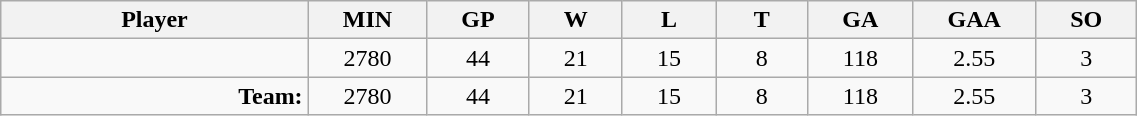<table class="wikitable sortable" width="60%">
<tr>
<th bgcolor="#DDDDFF" width="10%">Player</th>
<th width="3%" bgcolor="#DDDDFF" title="Minutes played">MIN</th>
<th width="3%" bgcolor="#DDDDFF" title="Games played in">GP</th>
<th width="3%" bgcolor="#DDDDFF" title="Games played in">W</th>
<th width="3%" bgcolor="#DDDDFF"title="Games played in">L</th>
<th width="3%" bgcolor="#DDDDFF" title="Ties">T</th>
<th width="3%" bgcolor="#DDDDFF" title="Goals against">GA</th>
<th width="3%" bgcolor="#DDDDFF" title="Goals against average">GAA</th>
<th width="3%" bgcolor="#DDDDFF"title="Shut-outs">SO</th>
</tr>
<tr align="center">
<td align="right"></td>
<td>2780</td>
<td>44</td>
<td>21</td>
<td>15</td>
<td>8</td>
<td>118</td>
<td>2.55</td>
<td>3</td>
</tr>
<tr align="center">
<td align="right"><strong>Team:</strong></td>
<td>2780</td>
<td>44</td>
<td>21</td>
<td>15</td>
<td>8</td>
<td>118</td>
<td>2.55</td>
<td>3</td>
</tr>
</table>
